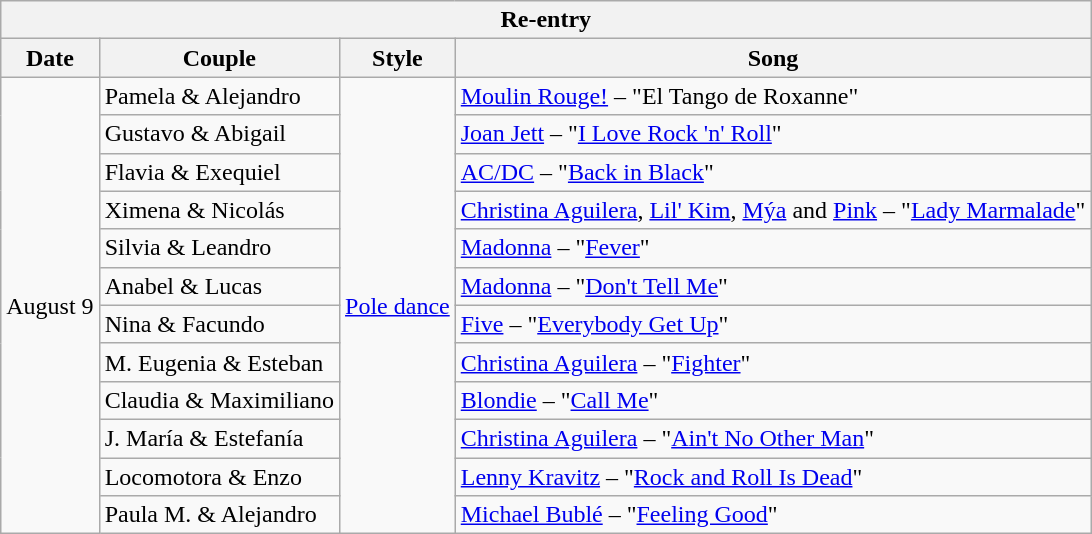<table class="wikitable collapsible collapsed">
<tr>
<th colspan="10" style="text-align:center;"><strong>Re-entry</strong></th>
</tr>
<tr>
<th>Date</th>
<th>Couple</th>
<th>Style</th>
<th>Song</th>
</tr>
<tr>
<td rowspan="12" style="text-align:center;">August 9</td>
<td>Pamela & Alejandro</td>
<td rowspan="12" style="text-align:center;"><a href='#'>Pole dance</a></td>
<td><a href='#'>Moulin Rouge!</a> – "El Tango de Roxanne"</td>
</tr>
<tr>
<td>Gustavo & Abigail</td>
<td><a href='#'>Joan Jett</a> – "<a href='#'>I Love Rock 'n' Roll</a>"</td>
</tr>
<tr>
<td>Flavia & Exequiel</td>
<td><a href='#'>AC/DC</a> – "<a href='#'>Back in Black</a>"</td>
</tr>
<tr>
<td>Ximena & Nicolás</td>
<td><a href='#'>Christina Aguilera</a>, <a href='#'>Lil' Kim</a>, <a href='#'>Mýa</a> and <a href='#'>Pink</a> – "<a href='#'>Lady Marmalade</a>"</td>
</tr>
<tr>
<td>Silvia & Leandro</td>
<td><a href='#'>Madonna</a> – "<a href='#'>Fever</a>"</td>
</tr>
<tr>
<td>Anabel & Lucas</td>
<td><a href='#'>Madonna</a> – "<a href='#'>Don't Tell Me</a>"</td>
</tr>
<tr>
<td>Nina & Facundo</td>
<td><a href='#'>Five</a> – "<a href='#'>Everybody Get Up</a>"</td>
</tr>
<tr>
<td>M. Eugenia & Esteban</td>
<td><a href='#'>Christina Aguilera</a> – "<a href='#'>Fighter</a>"</td>
</tr>
<tr>
<td>Claudia & Maximiliano</td>
<td><a href='#'>Blondie</a> – "<a href='#'>Call Me</a>"</td>
</tr>
<tr>
<td>J. María & Estefanía</td>
<td><a href='#'>Christina Aguilera</a> – "<a href='#'>Ain't No Other Man</a>"</td>
</tr>
<tr>
<td>Locomotora & Enzo</td>
<td><a href='#'>Lenny Kravitz</a> – "<a href='#'>Rock and Roll Is Dead</a>"</td>
</tr>
<tr>
<td>Paula M. & Alejandro</td>
<td><a href='#'>Michael Bublé</a> – "<a href='#'>Feeling Good</a>"</td>
</tr>
</table>
